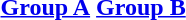<table>
<tr valign=top>
<th align="center"><a href='#'>Group A</a></th>
<th align="center"><a href='#'>Group B</a></th>
</tr>
<tr valign=top>
<td></td>
<td></td>
</tr>
</table>
